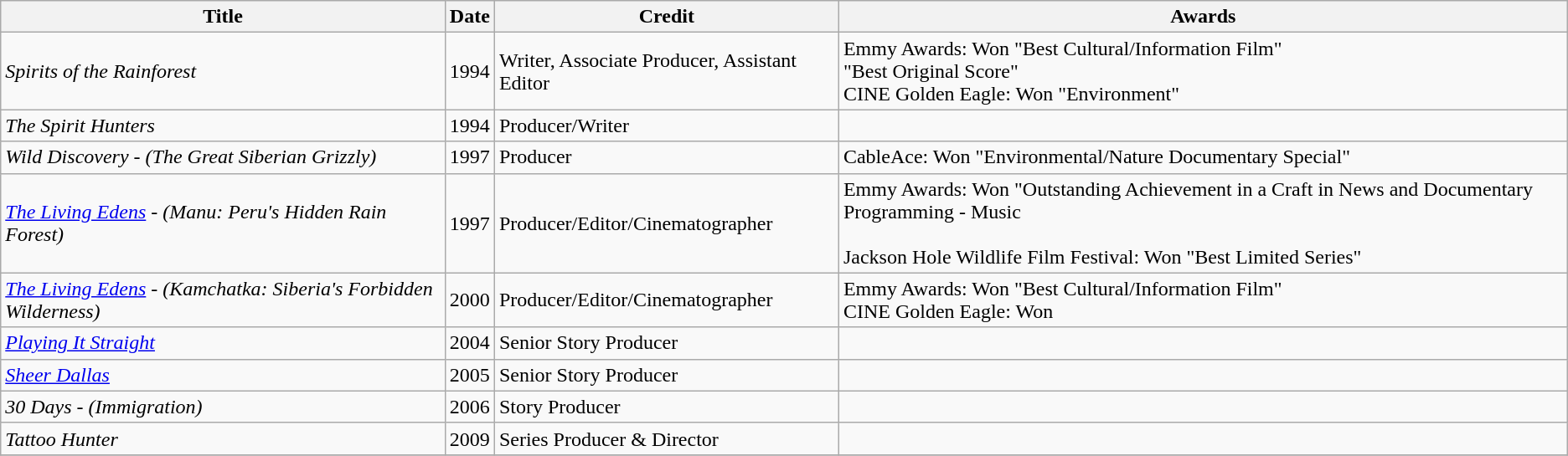<table class="wikitable">
<tr>
<th>Title</th>
<th>Date</th>
<th>Credit</th>
<th>Awards</th>
</tr>
<tr>
<td><em>Spirits of the Rainforest</em></td>
<td>1994</td>
<td>Writer, Associate Producer, Assistant Editor</td>
<td>Emmy Awards: Won "Best Cultural/Information Film"<br>"Best Original Score"<br>CINE Golden Eagle: Won "Environment"</td>
</tr>
<tr>
<td><em>The Spirit Hunters</em></td>
<td>1994</td>
<td>Producer/Writer</td>
<td></td>
</tr>
<tr>
<td><em>Wild Discovery - (The Great Siberian Grizzly)</em></td>
<td>1997</td>
<td>Producer</td>
<td>CableAce: Won "Environmental/Nature Documentary Special"</td>
</tr>
<tr>
<td><em><a href='#'>The Living Edens</a> - (Manu: Peru's Hidden Rain Forest)</em></td>
<td>1997</td>
<td>Producer/Editor/Cinematographer</td>
<td>Emmy Awards: Won "Outstanding Achievement in a Craft in News and Documentary Programming - Music<br><br>Jackson Hole Wildlife Film Festival: Won "Best Limited Series"</td>
</tr>
<tr>
<td><em><a href='#'>The Living Edens</a> - (Kamchatka: Siberia's Forbidden Wilderness)</em></td>
<td>2000</td>
<td>Producer/Editor/Cinematographer</td>
<td>Emmy Awards: Won "Best Cultural/Information Film"<br>CINE Golden Eagle: Won</td>
</tr>
<tr>
<td><em><a href='#'>Playing It Straight</a></em></td>
<td>2004</td>
<td>Senior Story Producer</td>
<td></td>
</tr>
<tr>
<td><em><a href='#'>Sheer Dallas</a></em></td>
<td>2005</td>
<td>Senior Story Producer</td>
<td></td>
</tr>
<tr>
<td><em>30 Days - (Immigration)</em></td>
<td>2006</td>
<td>Story Producer</td>
<td></td>
</tr>
<tr>
<td><em>Tattoo Hunter</em></td>
<td>2009</td>
<td>Series Producer & Director</td>
<td></td>
</tr>
<tr>
</tr>
</table>
